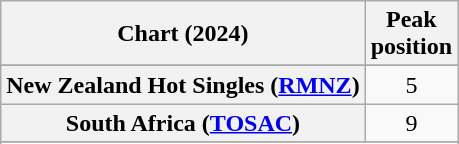<table class="wikitable sortable plainrowheaders" style="text-align:center">
<tr>
<th scope="col">Chart (2024)</th>
<th scope="col">Peak<br>position</th>
</tr>
<tr>
</tr>
<tr>
</tr>
<tr>
<th scope="row">New Zealand Hot Singles (<a href='#'>RMNZ</a>)</th>
<td>5</td>
</tr>
<tr>
<th scope="row">South Africa (<a href='#'>TOSAC</a>)</th>
<td>9</td>
</tr>
<tr>
</tr>
<tr>
</tr>
</table>
